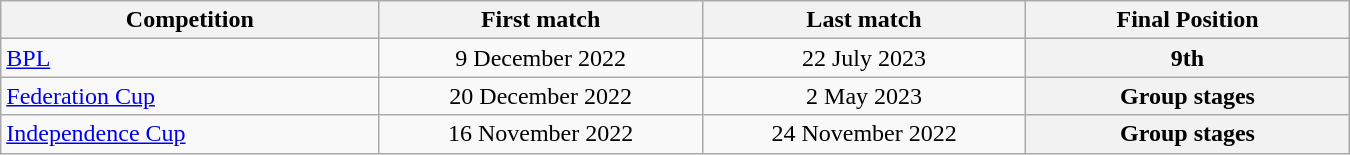<table class="wikitable" style="text-align:center; width:900px; font-size="80%";">
<tr>
<th style="text-align:center; width:200px;">Competition</th>
<th style="text-align:center; width:170px;">First match</th>
<th style="text-align:center; width:170px;">Last match</th>
<th style="text-align:center; width:170px;">Final Position</th>
</tr>
<tr>
<td style="text-align:left;"><a href='#'>BPL</a></td>
<td>9 December 2022</td>
<td>22 July 2023</td>
<th>9th</th>
</tr>
<tr>
<td style="text-align:left;"><a href='#'>Federation Cup</a></td>
<td>20 December 2022</td>
<td>2 May 2023</td>
<th>Group stages</th>
</tr>
<tr>
<td style="text-align:left;"><a href='#'>Independence Cup</a></td>
<td>16 November 2022</td>
<td>24 November 2022</td>
<th>Group stages</th>
</tr>
</table>
